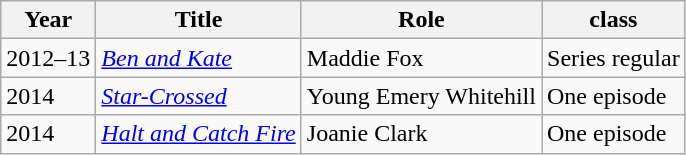<table class="wikitable sortable">
<tr>
<th>Year</th>
<th>Title</th>
<th>Role</th>
<th>class</th>
</tr>
<tr>
<td>2012–13</td>
<td><em><a href='#'>Ben and Kate</a></em></td>
<td>Maddie Fox</td>
<td>Series regular</td>
</tr>
<tr>
<td>2014</td>
<td><em><a href='#'>Star-Crossed</a></em></td>
<td>Young Emery Whitehill</td>
<td>One episode</td>
</tr>
<tr>
<td>2014</td>
<td><em><a href='#'>Halt and Catch Fire</a></em></td>
<td>Joanie Clark</td>
<td>One episode</td>
</tr>
</table>
